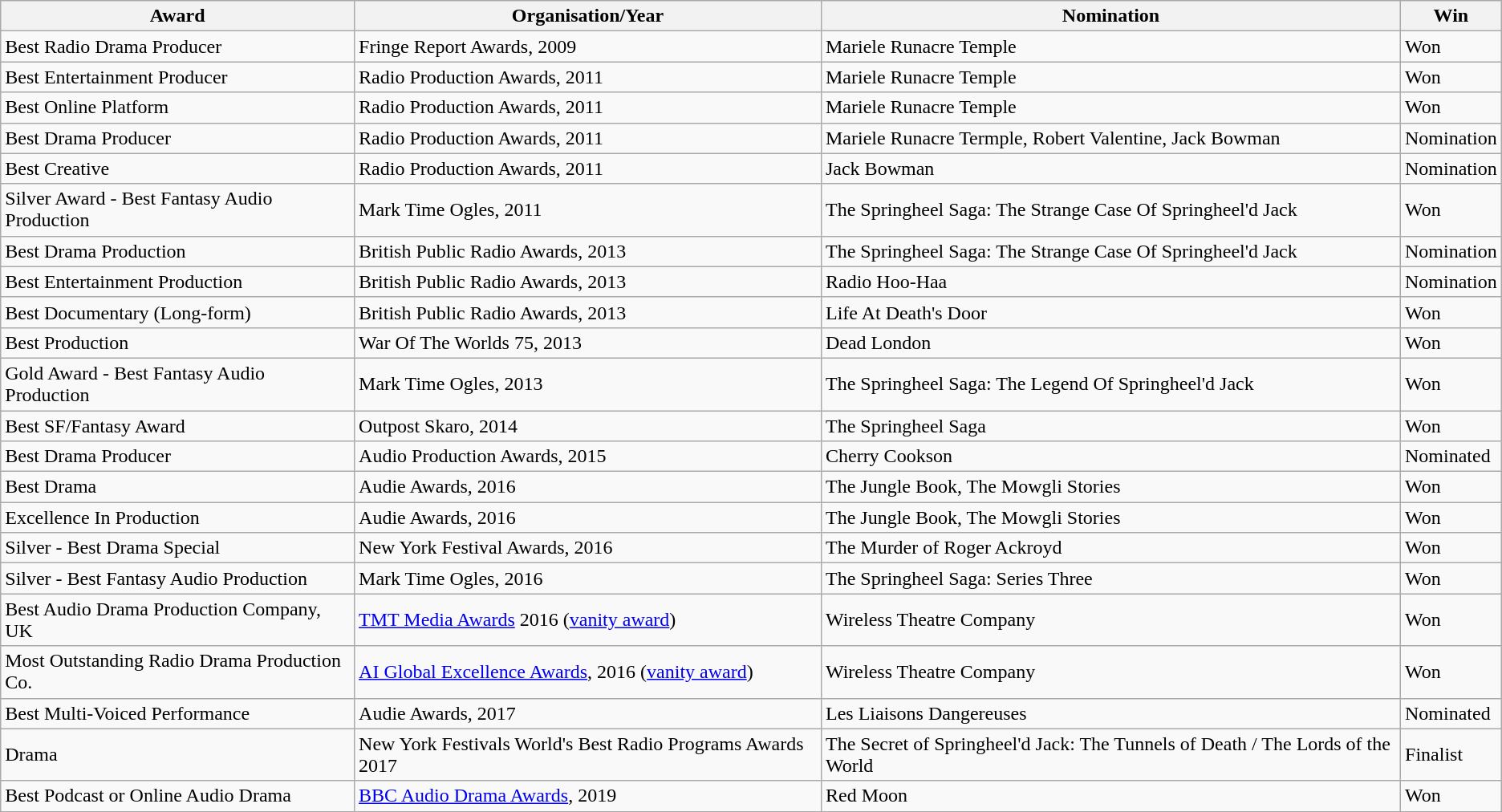<table class="wikitable">
<tr>
<th>Award</th>
<th>Organisation/Year</th>
<th>Nomination</th>
<th>Win</th>
</tr>
<tr>
<td>Best Radio Drama Producer</td>
<td>Fringe Report Awards, 2009</td>
<td>Mariele Runacre Temple</td>
<td>Won</td>
</tr>
<tr>
<td>Best Entertainment Producer</td>
<td>Radio Production Awards, 2011</td>
<td>Mariele Runacre Temple</td>
<td>Won</td>
</tr>
<tr>
<td>Best Online Platform</td>
<td>Radio Production Awards, 2011</td>
<td>Mariele Runacre Temple</td>
<td>Won</td>
</tr>
<tr>
<td>Best Drama Producer</td>
<td>Radio Production Awards, 2011</td>
<td>Mariele Runacre Termple, Robert Valentine, Jack Bowman</td>
<td>Nomination</td>
</tr>
<tr>
<td>Best Creative</td>
<td>Radio Production Awards, 2011</td>
<td>Jack Bowman</td>
<td>Nomination</td>
</tr>
<tr>
<td>Silver Award - Best Fantasy Audio Production</td>
<td>Mark Time Ogles, 2011</td>
<td>The Springheel Saga: The Strange Case Of Springheel'd Jack</td>
<td>Won</td>
</tr>
<tr>
<td>Best Drama Production</td>
<td>British Public Radio Awards, 2013</td>
<td>The Springheel Saga: The Strange Case Of Springheel'd Jack</td>
<td>Nomination</td>
</tr>
<tr>
<td>Best Entertainment Production</td>
<td>British Public Radio Awards, 2013</td>
<td>Radio Hoo-Haa</td>
<td>Nomination </td>
</tr>
<tr>
<td>Best Documentary (Long-form)</td>
<td>British Public Radio Awards, 2013</td>
<td>Life At Death's Door</td>
<td>Won</td>
</tr>
<tr>
<td>Best Production</td>
<td>War Of The Worlds 75, 2013</td>
<td>Dead London</td>
<td>Won</td>
</tr>
<tr>
<td>Gold Award - Best Fantasy Audio Production</td>
<td>Mark Time Ogles, 2013</td>
<td>The Springheel Saga: The Legend Of Springheel'd Jack</td>
<td>Won</td>
</tr>
<tr>
<td>Best SF/Fantasy Award</td>
<td>Outpost Skaro, 2014</td>
<td>The Springheel Saga</td>
<td>Won</td>
</tr>
<tr>
<td>Best Drama Producer</td>
<td>Audio Production Awards, 2015</td>
<td>Cherry Cookson</td>
<td>Nominated</td>
</tr>
<tr>
<td>Best Drama</td>
<td>Audie Awards, 2016</td>
<td>The Jungle Book, The Mowgli Stories</td>
<td>Won</td>
</tr>
<tr>
<td>Excellence In Production</td>
<td>Audie Awards, 2016</td>
<td>The Jungle Book, The Mowgli Stories</td>
<td>Won</td>
</tr>
<tr>
<td>Silver - Best Drama Special</td>
<td>New York Festival Awards, 2016</td>
<td>The Murder of Roger Ackroyd</td>
<td>Won</td>
</tr>
<tr>
<td>Silver - Best Fantasy Audio Production</td>
<td>Mark Time Ogles, 2016</td>
<td>The Springheel Saga: Series Three</td>
<td>Won</td>
</tr>
<tr>
<td>Best Audio Drama Production Company, UK</td>
<td><a href='#'>TMT Media Awards</a> 2016 (<a href='#'>vanity award</a>)</td>
<td>Wireless Theatre Company</td>
<td>Won</td>
</tr>
<tr>
<td>Most Outstanding Radio Drama Production Co.</td>
<td><a href='#'>AI Global Excellence Awards</a>, 2016 (<a href='#'>vanity award</a>)</td>
<td>Wireless Theatre Company</td>
<td>Won</td>
</tr>
<tr>
<td>Best Multi-Voiced Performance</td>
<td>Audie Awards, 2017</td>
<td>Les Liaisons Dangereuses</td>
<td>Nominated</td>
</tr>
<tr>
<td>Drama</td>
<td>New York Festivals World's Best Radio Programs Awards 2017</td>
<td>The Secret of Springheel'd Jack: The Tunnels of Death / The Lords of the World</td>
<td>Finalist</td>
</tr>
<tr>
<td>Best Podcast or Online Audio Drama</td>
<td><a href='#'>BBC Audio Drama Awards</a>, 2019</td>
<td>Red Moon</td>
<td>Won</td>
</tr>
</table>
